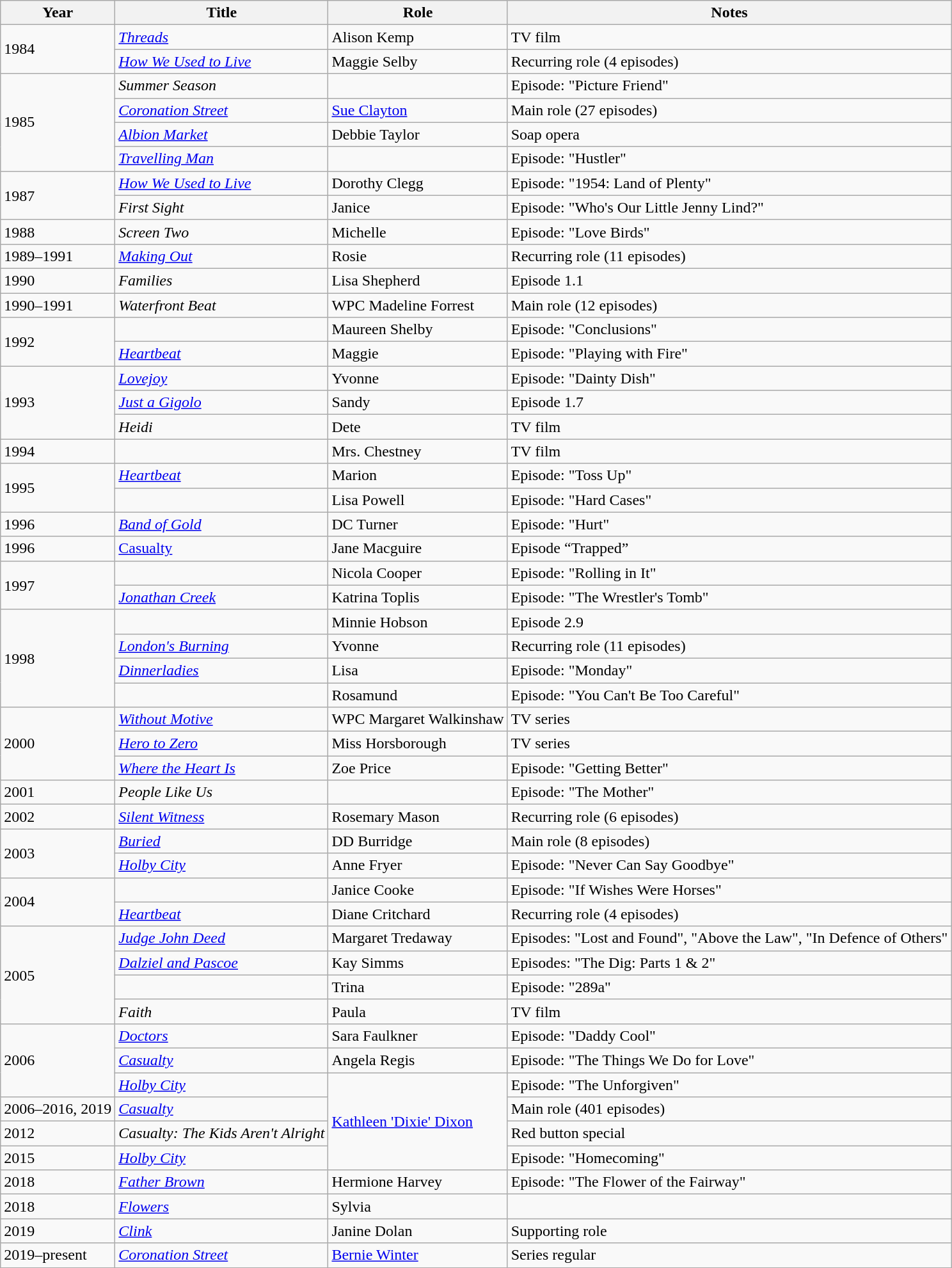<table class="wikitable sortable">
<tr>
<th>Year</th>
<th>Title</th>
<th>Role</th>
<th class="unsortable">Notes</th>
</tr>
<tr>
<td rowspan="2">1984</td>
<td><em><a href='#'>Threads</a></em></td>
<td>Alison Kemp</td>
<td>TV film</td>
</tr>
<tr>
<td><em><a href='#'>How We Used to Live</a></em></td>
<td>Maggie Selby</td>
<td>Recurring role (4 episodes)</td>
</tr>
<tr>
<td rowspan="4">1985</td>
<td><em>Summer Season</em></td>
<td></td>
<td>Episode: "Picture Friend"</td>
</tr>
<tr>
<td><em><a href='#'>Coronation Street</a></em></td>
<td><a href='#'>Sue Clayton</a></td>
<td>Main role (27 episodes)</td>
</tr>
<tr>
<td><em><a href='#'>Albion Market</a></em></td>
<td>Debbie Taylor</td>
<td>Soap opera</td>
</tr>
<tr>
<td><em><a href='#'>Travelling Man</a></em></td>
<td></td>
<td>Episode: "Hustler"</td>
</tr>
<tr>
<td rowspan="2">1987</td>
<td><em><a href='#'>How We Used to Live</a></em></td>
<td>Dorothy Clegg</td>
<td>Episode: "1954: Land of Plenty"</td>
</tr>
<tr>
<td><em>First Sight</em></td>
<td>Janice</td>
<td>Episode: "Who's Our Little Jenny Lind?"</td>
</tr>
<tr>
<td>1988</td>
<td><em>Screen Two</em></td>
<td>Michelle</td>
<td>Episode: "Love Birds"</td>
</tr>
<tr>
<td>1989–1991</td>
<td><em><a href='#'>Making Out</a></em></td>
<td>Rosie</td>
<td>Recurring role (11 episodes)</td>
</tr>
<tr>
<td>1990</td>
<td><em>Families</em></td>
<td>Lisa Shepherd</td>
<td>Episode 1.1</td>
</tr>
<tr>
<td>1990–1991</td>
<td><em>Waterfront Beat</em></td>
<td>WPC Madeline Forrest</td>
<td>Main role (12 episodes)</td>
</tr>
<tr>
<td rowspan="2">1992</td>
<td><em></em></td>
<td>Maureen Shelby</td>
<td>Episode: "Conclusions"</td>
</tr>
<tr>
<td><em><a href='#'>Heartbeat</a></em></td>
<td>Maggie</td>
<td>Episode: "Playing with Fire"</td>
</tr>
<tr>
<td rowspan="3">1993</td>
<td><em><a href='#'>Lovejoy</a></em></td>
<td>Yvonne</td>
<td>Episode: "Dainty Dish"</td>
</tr>
<tr>
<td><em><a href='#'>Just a Gigolo</a></em></td>
<td>Sandy</td>
<td>Episode 1.7</td>
</tr>
<tr>
<td><em>Heidi</em></td>
<td>Dete</td>
<td>TV film</td>
</tr>
<tr>
<td>1994</td>
<td><em></em></td>
<td>Mrs. Chestney</td>
<td>TV film</td>
</tr>
<tr>
<td rowspan="2">1995</td>
<td><em><a href='#'>Heartbeat</a></em></td>
<td>Marion</td>
<td>Episode: "Toss Up"</td>
</tr>
<tr>
<td><em></em></td>
<td>Lisa Powell</td>
<td>Episode: "Hard Cases"</td>
</tr>
<tr>
<td>1996</td>
<td><em><a href='#'>Band of Gold</a></em></td>
<td>DC Turner</td>
<td>Episode: "Hurt"</td>
</tr>
<tr>
<td>1996</td>
<td><a href='#'>Casualty</a></td>
<td>Jane Macguire</td>
<td>Episode “Trapped”</td>
</tr>
<tr>
<td rowspan="2">1997</td>
<td><em></em></td>
<td>Nicola Cooper</td>
<td>Episode: "Rolling in It"</td>
</tr>
<tr>
<td><em><a href='#'>Jonathan Creek</a></em></td>
<td>Katrina Toplis</td>
<td>Episode: "The Wrestler's Tomb"</td>
</tr>
<tr>
<td rowspan="4">1998</td>
<td><em></em></td>
<td>Minnie Hobson</td>
<td>Episode 2.9</td>
</tr>
<tr>
<td><em><a href='#'>London's Burning</a></em></td>
<td>Yvonne</td>
<td>Recurring role (11 episodes)</td>
</tr>
<tr>
<td><em><a href='#'>Dinnerladies</a></em></td>
<td>Lisa</td>
<td>Episode: "Monday"</td>
</tr>
<tr>
<td><em></em></td>
<td>Rosamund</td>
<td>Episode: "You Can't Be Too Careful"</td>
</tr>
<tr>
<td rowspan="3">2000</td>
<td><em><a href='#'>Without Motive</a></em></td>
<td>WPC Margaret Walkinshaw</td>
<td>TV series</td>
</tr>
<tr>
<td><em><a href='#'>Hero to Zero</a></em></td>
<td>Miss Horsborough</td>
<td>TV series</td>
</tr>
<tr>
<td><em><a href='#'>Where the Heart Is</a></em></td>
<td>Zoe Price</td>
<td>Episode: "Getting Better"</td>
</tr>
<tr>
<td>2001</td>
<td><em>People Like Us</em></td>
<td></td>
<td>Episode: "The Mother"</td>
</tr>
<tr>
<td>2002</td>
<td><em><a href='#'>Silent Witness</a></em></td>
<td>Rosemary Mason</td>
<td>Recurring role (6 episodes)</td>
</tr>
<tr>
<td rowspan="2">2003</td>
<td><em><a href='#'>Buried</a></em></td>
<td>DD Burridge</td>
<td>Main role (8 episodes)</td>
</tr>
<tr>
<td><em><a href='#'>Holby City</a></em></td>
<td>Anne Fryer</td>
<td>Episode: "Never Can Say Goodbye"</td>
</tr>
<tr>
<td rowspan="2">2004</td>
<td><em></em></td>
<td>Janice Cooke</td>
<td>Episode: "If Wishes Were Horses"</td>
</tr>
<tr>
<td><em><a href='#'>Heartbeat</a></em></td>
<td>Diane Critchard</td>
<td>Recurring role (4 episodes)</td>
</tr>
<tr>
<td rowspan="4">2005</td>
<td><em><a href='#'>Judge John Deed</a></em></td>
<td>Margaret Tredaway</td>
<td>Episodes: "Lost and Found", "Above the Law", "In Defence of Others"</td>
</tr>
<tr>
<td><em><a href='#'>Dalziel and Pascoe</a></em></td>
<td>Kay Simms</td>
<td>Episodes: "The Dig: Parts 1 & 2"</td>
</tr>
<tr>
<td><em></em></td>
<td>Trina</td>
<td>Episode: "289a"</td>
</tr>
<tr>
<td><em>Faith</em></td>
<td>Paula</td>
<td>TV film</td>
</tr>
<tr>
<td rowspan="3">2006</td>
<td><em><a href='#'>Doctors</a></em></td>
<td>Sara Faulkner</td>
<td>Episode: "Daddy Cool"</td>
</tr>
<tr>
<td><em><a href='#'>Casualty</a></em></td>
<td>Angela Regis</td>
<td>Episode: "The Things We Do for Love"</td>
</tr>
<tr>
<td><em><a href='#'>Holby City</a></em></td>
<td rowspan="4"><a href='#'>Kathleen 'Dixie' Dixon</a></td>
<td>Episode: "The Unforgiven"</td>
</tr>
<tr>
<td>2006–2016, 2019</td>
<td><em><a href='#'>Casualty</a></em></td>
<td>Main role (401 episodes)</td>
</tr>
<tr>
<td>2012</td>
<td><em>Casualty: The Kids Aren't Alright</em></td>
<td>Red button special</td>
</tr>
<tr>
<td>2015</td>
<td><em><a href='#'>Holby City</a></em></td>
<td>Episode: "Homecoming"</td>
</tr>
<tr>
<td>2018</td>
<td><em><a href='#'>Father Brown</a></em></td>
<td>Hermione Harvey</td>
<td>Episode: "The Flower of the Fairway"</td>
</tr>
<tr>
<td>2018</td>
<td><em><a href='#'>Flowers</a></em></td>
<td>Sylvia</td>
<td></td>
</tr>
<tr>
<td>2019</td>
<td><em><a href='#'>Clink</a></em></td>
<td>Janine Dolan</td>
<td>Supporting role</td>
</tr>
<tr>
<td>2019–present</td>
<td><em><a href='#'>Coronation Street</a></em></td>
<td><a href='#'>Bernie Winter</a></td>
<td>Series regular</td>
</tr>
</table>
